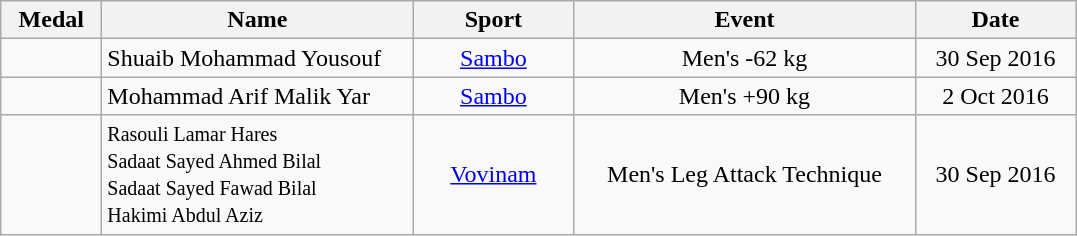<table class="wikitable sortable" style="font-size:100%; text-align:center;">
<tr>
<th width="60">Medal</th>
<th width="200">Name</th>
<th width="100">Sport</th>
<th width="220">Event</th>
<th width="100">Date</th>
</tr>
<tr>
<td></td>
<td align=left>Shuaib Mohammad Yousouf</td>
<td><a href='#'>Sambo</a></td>
<td>Men's -62 kg</td>
<td>30 Sep 2016</td>
</tr>
<tr>
<td></td>
<td align=left>Mohammad Arif Malik Yar</td>
<td><a href='#'>Sambo</a></td>
<td>Men's +90 kg</td>
<td>2 Oct 2016</td>
</tr>
<tr>
<td></td>
<td align=left><small>Rasouli Lamar Hares</small><br><small>Sadaat Sayed Ahmed Bilal</small><br><small>Sadaat Sayed Fawad Bilal</small><br><small>Hakimi Abdul Aziz</small></td>
<td><a href='#'>Vovinam</a></td>
<td>Men's Leg Attack Technique</td>
<td>30 Sep 2016</td>
</tr>
</table>
